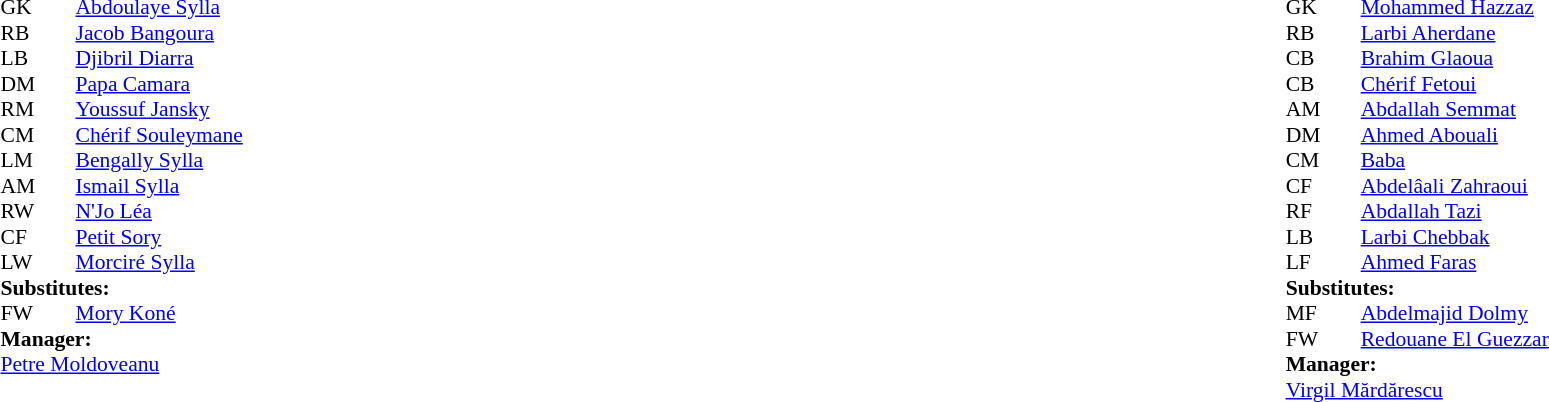<table style="width:100%;">
<tr>
<td style="vertical-align:top; width:50%;"><br><table style="font-size: 90%" cellspacing="0" cellpadding="0">
<tr>
<th width="25"></th>
<th width="25"></th>
</tr>
<tr>
<td>GK</td>
<td><strong></strong></td>
<td><a href='#'>Abdoulaye Sylla</a></td>
</tr>
<tr>
<td>RB</td>
<td><strong></strong></td>
<td><a href='#'>Jacob Bangoura</a></td>
</tr>
<tr>
<td>LB</td>
<td><strong></strong></td>
<td><a href='#'>Djibril Diarra</a></td>
</tr>
<tr>
<td>DM</td>
<td><strong></strong></td>
<td><a href='#'>Papa Camara</a></td>
</tr>
<tr>
<td>RM</td>
<td><strong></strong></td>
<td><a href='#'>Youssuf Jansky</a></td>
</tr>
<tr>
<td>CM</td>
<td><strong></strong></td>
<td><a href='#'>Chérif Souleymane</a></td>
</tr>
<tr>
<td>LM</td>
<td><strong></strong></td>
<td><a href='#'>Bengally Sylla</a></td>
<td></td>
<td></td>
</tr>
<tr>
<td>AM</td>
<td><strong></strong></td>
<td><a href='#'>Ismail Sylla</a></td>
</tr>
<tr>
<td>RW</td>
<td><strong></strong></td>
<td><a href='#'>N'Jo Léa</a></td>
</tr>
<tr>
<td>CF</td>
<td><strong></strong></td>
<td><a href='#'>Petit Sory</a></td>
</tr>
<tr>
<td>LW</td>
<td><strong></strong></td>
<td><a href='#'>Morciré Sylla</a></td>
</tr>
<tr>
<td colspan="3"><strong>Substitutes:</strong></td>
</tr>
<tr>
<td>FW</td>
<td><strong></strong></td>
<td><a href='#'>Mory Koné</a></td>
<td></td>
<td></td>
</tr>
<tr>
<td colspan=3><strong>Manager:</strong></td>
</tr>
<tr>
<td colspan=3> <a href='#'>Petre Moldoveanu</a></td>
</tr>
</table>
</td>
<td style="vertical-align:top; width:50%;"><br><table cellspacing="0" cellpadding="0" style="font-size:90%; margin:auto;">
<tr>
<th width=25></th>
<th width=25></th>
</tr>
<tr>
<td>GK</td>
<td><strong></strong></td>
<td><a href='#'>Mohammed Hazzaz</a></td>
</tr>
<tr>
<td>RB</td>
<td><strong></strong></td>
<td><a href='#'>Larbi Aherdane</a></td>
<td></td>
<td></td>
</tr>
<tr>
<td>CB</td>
<td><strong></strong></td>
<td><a href='#'>Brahim Glaoua</a></td>
</tr>
<tr>
<td>CB</td>
<td><strong></strong></td>
<td><a href='#'>Chérif Fetoui</a></td>
</tr>
<tr>
<td>AM</td>
<td><strong></strong></td>
<td><a href='#'>Abdallah Semmat</a></td>
<td></td>
</tr>
<tr>
<td>DM</td>
<td><strong></strong></td>
<td><a href='#'>Ahmed Abouali</a></td>
<td></td>
<td></td>
</tr>
<tr>
<td>CM</td>
<td><strong></strong></td>
<td><a href='#'>Baba</a></td>
</tr>
<tr>
<td>CF</td>
<td><strong></strong></td>
<td><a href='#'>Abdelâali Zahraoui</a></td>
</tr>
<tr>
<td>RF</td>
<td><strong></strong></td>
<td><a href='#'>Abdallah Tazi</a></td>
</tr>
<tr>
<td>LB</td>
<td><strong></strong></td>
<td><a href='#'>Larbi Chebbak</a></td>
</tr>
<tr>
<td>LF</td>
<td><strong></strong></td>
<td><a href='#'>Ahmed Faras</a></td>
</tr>
<tr>
<td colspan="3"><strong>Substitutes:</strong></td>
</tr>
<tr>
<td>MF</td>
<td><strong></strong></td>
<td><a href='#'>Abdelmajid Dolmy</a></td>
<td></td>
<td></td>
</tr>
<tr>
<td>FW</td>
<td><strong></strong></td>
<td><a href='#'>Redouane El Guezzar</a></td>
<td></td>
<td></td>
</tr>
<tr>
<td colspan=3><strong>Manager:</strong></td>
</tr>
<tr>
<td colspan=3> <a href='#'>Virgil Mărdărescu</a></td>
</tr>
</table>
</td>
</tr>
</table>
